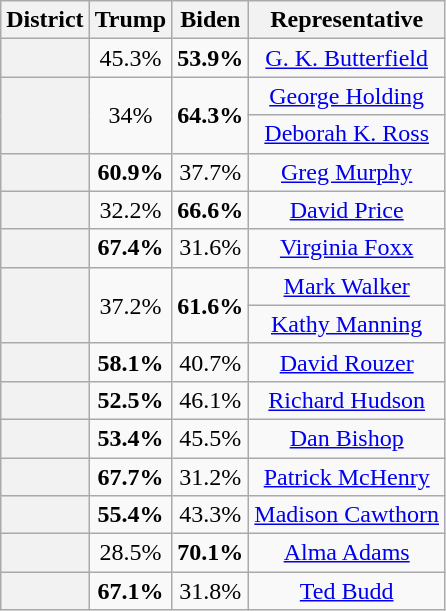<table class=wikitable>
<tr>
<th>District</th>
<th>Trump</th>
<th>Biden</th>
<th>Representative</th>
</tr>
<tr align=center>
<th></th>
<td>45.3%</td>
<td><strong>53.9%</strong></td>
<td><a href='#'>G. K. Butterfield</a></td>
</tr>
<tr align=center>
<th rowspan=2 ></th>
<td rowspan=2>34%</td>
<td rowspan=2><strong>64.3%</strong></td>
<td><a href='#'>George Holding</a></td>
</tr>
<tr align=center>
<td><a href='#'>Deborah K. Ross</a></td>
</tr>
<tr align=center>
<th></th>
<td><strong>60.9%</strong></td>
<td>37.7%</td>
<td><a href='#'>Greg Murphy</a></td>
</tr>
<tr align=center>
<th></th>
<td>32.2%</td>
<td><strong>66.6%</strong></td>
<td><a href='#'>David Price</a></td>
</tr>
<tr align=center>
<th></th>
<td><strong>67.4%</strong></td>
<td>31.6%</td>
<td><a href='#'>Virginia Foxx</a></td>
</tr>
<tr align=center>
<th rowspan=2 ></th>
<td rowspan=2>37.2%</td>
<td rowspan=2><strong>61.6%</strong></td>
<td><a href='#'>Mark Walker</a></td>
</tr>
<tr align=center>
<td><a href='#'>Kathy Manning</a></td>
</tr>
<tr align=center>
<th></th>
<td><strong>58.1%</strong></td>
<td>40.7%</td>
<td><a href='#'>David Rouzer</a></td>
</tr>
<tr align=center>
<th></th>
<td><strong>52.5%</strong></td>
<td>46.1%</td>
<td><a href='#'>Richard Hudson</a></td>
</tr>
<tr align=center>
<th></th>
<td><strong>53.4%</strong></td>
<td>45.5%</td>
<td><a href='#'>Dan Bishop</a></td>
</tr>
<tr align=center>
<th></th>
<td><strong>67.7%</strong></td>
<td>31.2%</td>
<td><a href='#'>Patrick McHenry</a></td>
</tr>
<tr align=center>
<th></th>
<td><strong>55.4%</strong></td>
<td>43.3%</td>
<td><a href='#'>Madison Cawthorn</a></td>
</tr>
<tr align=center>
<th></th>
<td>28.5%</td>
<td><strong>70.1%</strong></td>
<td><a href='#'>Alma Adams</a></td>
</tr>
<tr align=center>
<th></th>
<td><strong>67.1%</strong></td>
<td>31.8%</td>
<td><a href='#'>Ted Budd</a></td>
</tr>
</table>
